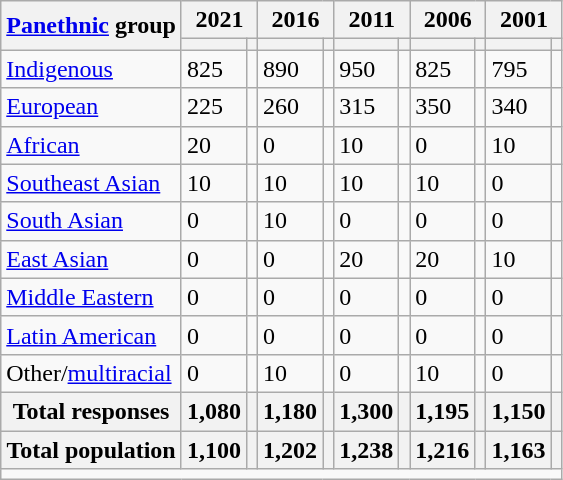<table class="wikitable collapsible sortable">
<tr>
<th rowspan="2"><a href='#'>Panethnic</a> group</th>
<th colspan="2">2021</th>
<th colspan="2">2016</th>
<th colspan="2">2011</th>
<th colspan="2">2006</th>
<th colspan="2">2001</th>
</tr>
<tr>
<th><a href='#'></a></th>
<th></th>
<th></th>
<th></th>
<th></th>
<th></th>
<th></th>
<th></th>
<th></th>
<th></th>
</tr>
<tr>
<td><a href='#'>Indigenous</a></td>
<td>825</td>
<td></td>
<td>890</td>
<td></td>
<td>950</td>
<td></td>
<td>825</td>
<td></td>
<td>795</td>
<td></td>
</tr>
<tr>
<td><a href='#'>European</a></td>
<td>225</td>
<td></td>
<td>260</td>
<td></td>
<td>315</td>
<td></td>
<td>350</td>
<td></td>
<td>340</td>
<td></td>
</tr>
<tr>
<td><a href='#'>African</a></td>
<td>20</td>
<td></td>
<td>0</td>
<td></td>
<td>10</td>
<td></td>
<td>0</td>
<td></td>
<td>10</td>
<td></td>
</tr>
<tr>
<td><a href='#'>Southeast Asian</a></td>
<td>10</td>
<td></td>
<td>10</td>
<td></td>
<td>10</td>
<td></td>
<td>10</td>
<td></td>
<td>0</td>
<td></td>
</tr>
<tr>
<td><a href='#'>South Asian</a></td>
<td>0</td>
<td></td>
<td>10</td>
<td></td>
<td>0</td>
<td></td>
<td>0</td>
<td></td>
<td>0</td>
<td></td>
</tr>
<tr>
<td><a href='#'>East Asian</a></td>
<td>0</td>
<td></td>
<td>0</td>
<td></td>
<td>20</td>
<td></td>
<td>20</td>
<td></td>
<td>10</td>
<td></td>
</tr>
<tr>
<td><a href='#'>Middle Eastern</a></td>
<td>0</td>
<td></td>
<td>0</td>
<td></td>
<td>0</td>
<td></td>
<td>0</td>
<td></td>
<td>0</td>
<td></td>
</tr>
<tr>
<td><a href='#'>Latin American</a></td>
<td>0</td>
<td></td>
<td>0</td>
<td></td>
<td>0</td>
<td></td>
<td>0</td>
<td></td>
<td>0</td>
<td></td>
</tr>
<tr>
<td>Other/<a href='#'>multiracial</a></td>
<td>0</td>
<td></td>
<td>10</td>
<td></td>
<td>0</td>
<td></td>
<td>10</td>
<td></td>
<td>0</td>
<td></td>
</tr>
<tr>
<th>Total responses</th>
<th>1,080</th>
<th></th>
<th>1,180</th>
<th></th>
<th>1,300</th>
<th></th>
<th>1,195</th>
<th></th>
<th>1,150</th>
<th></th>
</tr>
<tr class="sortbottom">
<th>Total population</th>
<th>1,100</th>
<th></th>
<th>1,202</th>
<th></th>
<th>1,238</th>
<th></th>
<th>1,216</th>
<th></th>
<th>1,163</th>
<th></th>
</tr>
<tr class="sortbottom">
<td colspan="11"></td>
</tr>
</table>
